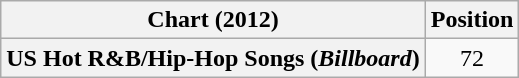<table class="wikitable plainrowheaders" style="text-align:center;">
<tr>
<th scope="col">Chart (2012)</th>
<th scope="col">Position</th>
</tr>
<tr>
<th scope="row">US Hot R&B/Hip-Hop Songs (<em>Billboard</em>)</th>
<td>72</td>
</tr>
</table>
